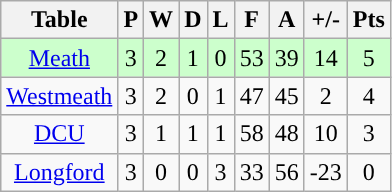<table class="wikitable">
<tr>
<th>Table</th>
<th>P</th>
<th>W</th>
<th>D</th>
<th>L</th>
<th>F</th>
<th>A</th>
<th>+/-</th>
<th>Pts</th>
</tr>
<tr style="text-align:Center; background:#cfc;">
<td><a href='#'>Meath</a></td>
<td>3</td>
<td>2</td>
<td>1</td>
<td>0</td>
<td>53</td>
<td>39</td>
<td>14</td>
<td>5</td>
</tr>
<tr style="text-align:Center;">
<td><a href='#'>Westmeath</a></td>
<td>3</td>
<td>2</td>
<td>0</td>
<td>1</td>
<td>47</td>
<td>45</td>
<td>2</td>
<td>4</td>
</tr>
<tr style="text-align:Center;">
<td><a href='#'>DCU</a></td>
<td>3</td>
<td>1</td>
<td>1</td>
<td>1</td>
<td>58</td>
<td>48</td>
<td>10</td>
<td>3</td>
</tr>
<tr style="text-align:Center;">
<td><a href='#'>Longford</a></td>
<td>3</td>
<td>0</td>
<td>0</td>
<td>3</td>
<td>33</td>
<td>56</td>
<td>-23</td>
<td>0</td>
</tr>
</table>
